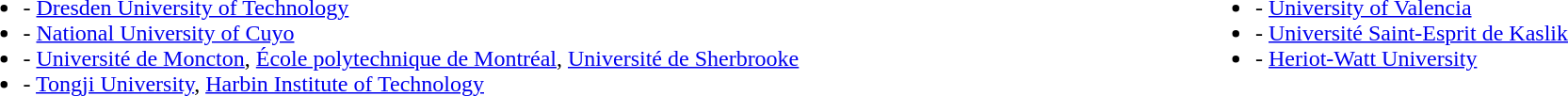<table border="0" align="center" width="100%">
<tr>
<td valign="top"><br><ul><li> - <a href='#'>Dresden University of Technology</a></li><li> - <a href='#'>National University of Cuyo</a></li><li> - <a href='#'>Université de Moncton</a>, <a href='#'>École polytechnique de Montréal</a>, <a href='#'>Université de Sherbrooke</a></li><li> - <a href='#'>Tongji University</a>, <a href='#'>Harbin Institute of Technology</a></li></ul></td>
<td valign="top"><br><ul><li> - <a href='#'>University of Valencia</a></li><li> - <a href='#'>Université Saint-Esprit de Kaslik</a></li><li> - <a href='#'>Heriot-Watt University</a></li></ul></td>
</tr>
</table>
